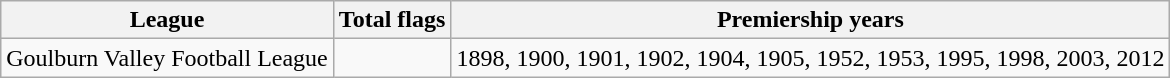<table class="wikitable">
<tr>
<th>League</th>
<th>Total flags</th>
<th>Premiership years</th>
</tr>
<tr>
<td>Goulburn Valley Football League</td>
<td></td>
<td>1898, 1900, 1901, 1902, 1904, 1905, 1952, 1953, 1995, 1998, 2003, 2012</td>
</tr>
</table>
